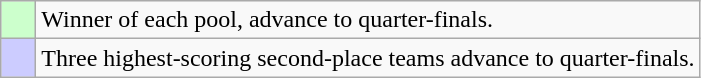<table class="wikitable">
<tr>
<td bgcolor="#ccffcc">    </td>
<td>Winner of each pool, advance to quarter-finals.</td>
</tr>
<tr>
<td bgcolor="#ccccff">    </td>
<td>Three highest-scoring second-place teams advance to quarter-finals.</td>
</tr>
</table>
